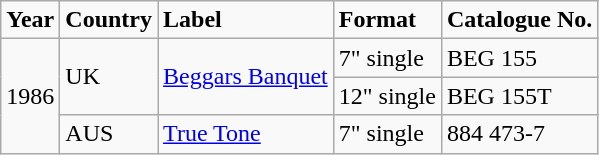<table class="wikitable">
<tr>
<td colspan="1"><strong>Year</strong></td>
<td colspan="1"><strong>Country</strong></td>
<td colspan="1"><strong>Label</strong></td>
<td colspan="1"><strong>Format</strong></td>
<td colspan="1"><strong>Catalogue No.</strong></td>
</tr>
<tr>
<td rowspan="3">1986</td>
<td rowspan="2">UK</td>
<td rowspan="2"><a href='#'>Beggars Banquet</a></td>
<td>7" single</td>
<td>BEG 155</td>
</tr>
<tr>
<td>12" single</td>
<td>BEG 155T</td>
</tr>
<tr>
<td>AUS</td>
<td><a href='#'>True Tone</a></td>
<td>7" single</td>
<td>884 473-7</td>
</tr>
</table>
